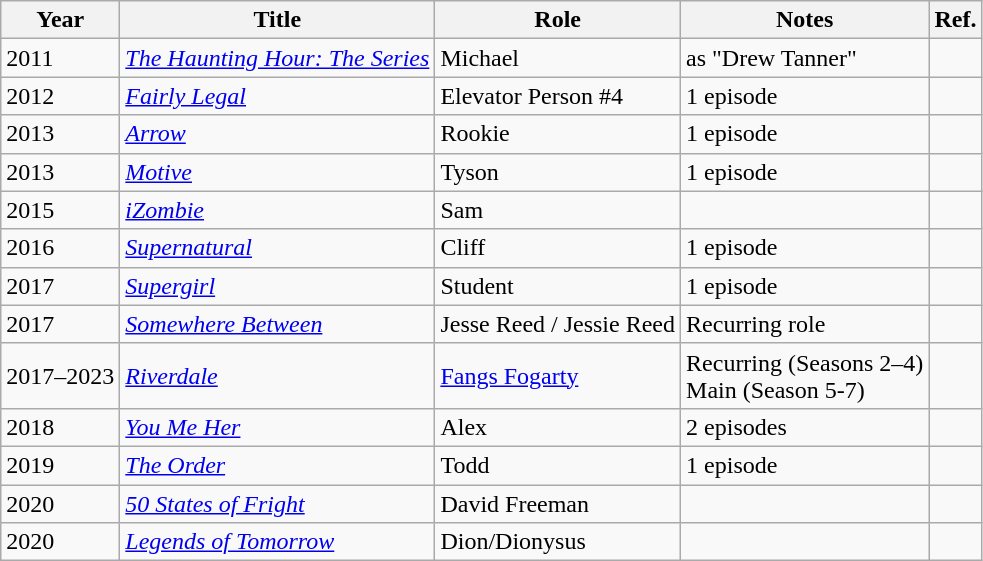<table class="wikitable sortable">
<tr>
<th scope="col">Year</th>
<th scope="col">Title</th>
<th scope="col">Role</th>
<th scope="col" class="unsortable">Notes</th>
<th scope="col" class="unsortable">Ref.</th>
</tr>
<tr>
<td>2011</td>
<td data-sort-value="Haunting Hour: The Series, The"><em><a href='#'>The Haunting Hour: The Series</a></em></td>
<td>Michael</td>
<td>as "Drew Tanner"</td>
<td></td>
</tr>
<tr>
<td>2012</td>
<td><em><a href='#'>Fairly Legal</a></em></td>
<td>Elevator Person #4</td>
<td>1 episode</td>
<td></td>
</tr>
<tr>
<td>2013</td>
<td><em><a href='#'>Arrow</a></em></td>
<td>Rookie</td>
<td>1 episode</td>
<td></td>
</tr>
<tr>
<td>2013</td>
<td><em><a href='#'>Motive</a></em></td>
<td>Tyson</td>
<td>1 episode</td>
<td></td>
</tr>
<tr>
<td>2015</td>
<td><em><a href='#'>iZombie</a></em></td>
<td>Sam</td>
<td></td>
<td></td>
</tr>
<tr>
<td>2016</td>
<td><em><a href='#'>Supernatural</a></em></td>
<td>Cliff</td>
<td>1 episode</td>
<td></td>
</tr>
<tr>
<td>2017</td>
<td><em><a href='#'>Supergirl</a></em></td>
<td>Student</td>
<td>1 episode</td>
<td></td>
</tr>
<tr>
<td>2017</td>
<td><em><a href='#'>Somewhere Between</a></em></td>
<td>Jesse Reed / Jessie Reed</td>
<td>Recurring role</td>
<td></td>
</tr>
<tr>
<td>2017–2023</td>
<td><em><a href='#'>Riverdale</a></em></td>
<td><a href='#'>Fangs Fogarty</a></td>
<td>Recurring (Seasons 2–4) <br> Main (Season 5-7)</td>
<td></td>
</tr>
<tr>
<td>2018</td>
<td><em><a href='#'>You Me Her</a></em></td>
<td>Alex</td>
<td>2 episodes</td>
<td></td>
</tr>
<tr>
<td>2019</td>
<td data-sort-value="Order, The"><em><a href='#'>The Order</a></em></td>
<td>Todd</td>
<td>1 episode</td>
<td></td>
</tr>
<tr>
<td>2020</td>
<td><em><a href='#'>50 States of Fright</a></em></td>
<td>David Freeman</td>
<td></td>
<td></td>
</tr>
<tr>
<td>2020</td>
<td><em><a href='#'>Legends of Tomorrow</a></em></td>
<td>Dion/Dionysus</td>
<td></td>
<td></td>
</tr>
</table>
